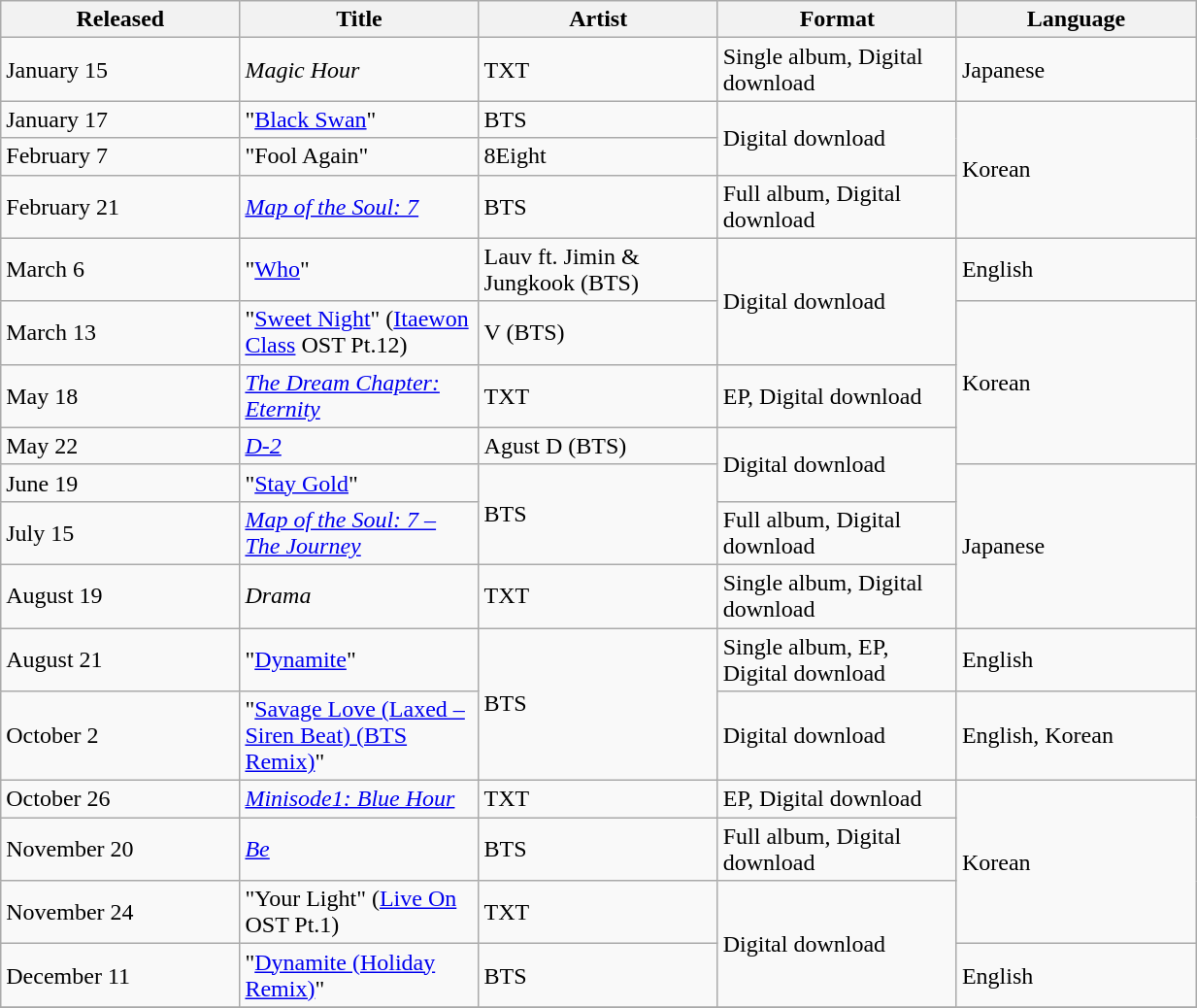<table class="wikitable sortable" align="left center" style="width:65%;">
<tr>
<th style="width:20%;">Released</th>
<th style="width:20%;">Title</th>
<th style="width:20%;">Artist</th>
<th style="width:20%;">Format</th>
<th style="width:20%;">Language</th>
</tr>
<tr>
<td>January 15</td>
<td><em>Magic Hour</em></td>
<td>TXT</td>
<td>Single album, Digital download</td>
<td>Japanese</td>
</tr>
<tr>
<td>January 17</td>
<td>"<a href='#'>Black Swan</a>"</td>
<td>BTS</td>
<td rowspan="2">Digital download</td>
<td rowspan="3">Korean</td>
</tr>
<tr>
<td>February 7</td>
<td>"Fool Again"</td>
<td>8Eight</td>
</tr>
<tr>
<td>February 21</td>
<td><em><a href='#'>Map of the Soul: 7</a></em></td>
<td>BTS</td>
<td>Full album, Digital download</td>
</tr>
<tr>
<td>March 6</td>
<td>"<a href='#'>Who</a>"</td>
<td>Lauv ft. Jimin & Jungkook (BTS)</td>
<td rowspan="2">Digital download</td>
<td>English</td>
</tr>
<tr>
<td>March 13</td>
<td>"<a href='#'>Sweet Night</a>" (<a href='#'>Itaewon Class</a> OST Pt.12)</td>
<td>V (BTS)</td>
<td rowspan="3">Korean</td>
</tr>
<tr>
<td>May 18</td>
<td><em><a href='#'>The Dream Chapter: Eternity</a></em></td>
<td>TXT</td>
<td>EP, Digital download</td>
</tr>
<tr>
<td>May 22</td>
<td><em><a href='#'>D-2</a></em></td>
<td>Agust D (BTS)</td>
<td rowspan="2">Digital download</td>
</tr>
<tr>
<td>June 19</td>
<td>"<a href='#'>Stay Gold</a>"</td>
<td rowspan="2">BTS</td>
<td rowspan="3">Japanese</td>
</tr>
<tr>
<td>July 15</td>
<td><em><a href='#'>Map of the Soul: 7 – The Journey</a></em></td>
<td>Full album, Digital download</td>
</tr>
<tr>
<td>August 19</td>
<td><em>Drama</em></td>
<td>TXT</td>
<td>Single album, Digital download</td>
</tr>
<tr>
<td>August 21</td>
<td>"<a href='#'>Dynamite</a>"</td>
<td rowspan="2">BTS</td>
<td>Single album, EP, Digital download</td>
<td>English</td>
</tr>
<tr>
<td>October 2</td>
<td>"<a href='#'>Savage Love (Laxed – Siren Beat) (BTS Remix)</a>"</td>
<td>Digital download</td>
<td>English, Korean</td>
</tr>
<tr>
<td>October 26</td>
<td><em><a href='#'>Minisode1: Blue Hour</a></em></td>
<td>TXT</td>
<td>EP, Digital download</td>
<td rowspan="3">Korean</td>
</tr>
<tr>
<td>November 20</td>
<td><em><a href='#'>Be</a></em></td>
<td>BTS</td>
<td>Full album, Digital download</td>
</tr>
<tr>
<td>November 24</td>
<td>"Your Light" (<a href='#'>Live On</a> OST Pt.1)</td>
<td>TXT</td>
<td rowspan="2">Digital download</td>
</tr>
<tr>
<td>December 11</td>
<td>"<a href='#'>Dynamite (Holiday Remix)</a>"</td>
<td>BTS</td>
<td>English</td>
</tr>
<tr>
</tr>
</table>
